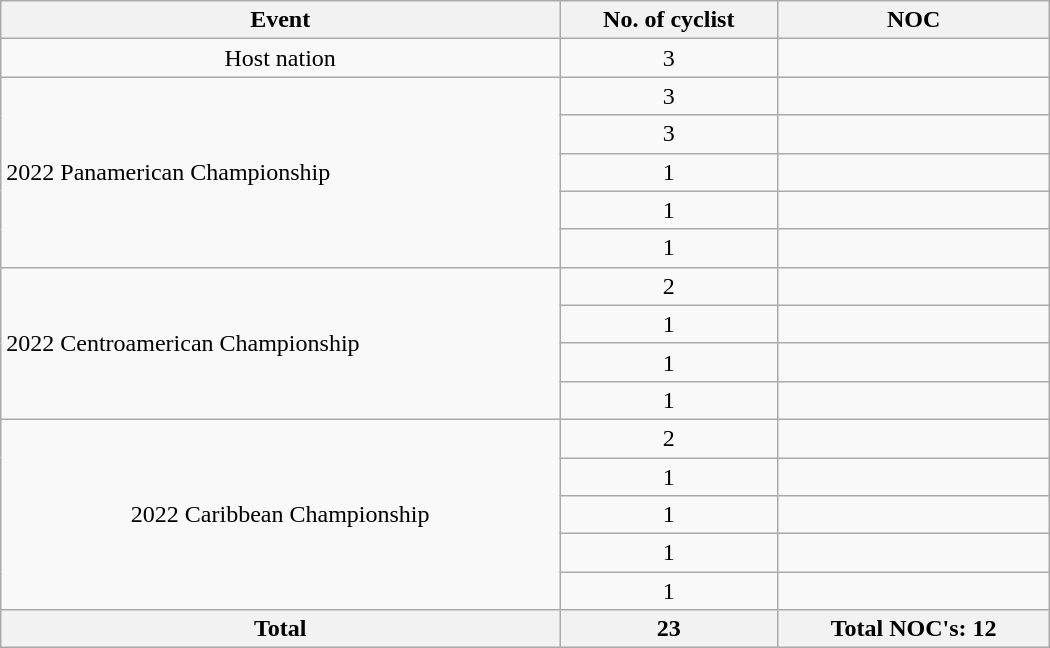<table class="wikitable" style="width:700px; text-align:center;">
<tr>
<th>Event</th>
<th>No. of cyclist</th>
<th>NOC</th>
</tr>
<tr>
<td>Host nation</td>
<td>3</td>
<td></td>
</tr>
<tr>
<td rowspan="5" align="left">2022 Panamerican Championship</td>
<td>3</td>
<td align="left"></td>
</tr>
<tr>
<td>3</td>
<td align="left"></td>
</tr>
<tr>
<td>1</td>
<td align="left"></td>
</tr>
<tr>
<td>1</td>
<td align="left"></td>
</tr>
<tr>
<td>1</td>
<td align="left"></td>
</tr>
<tr>
<td rowspan="4" align="left">2022 Centroamerican Championship</td>
<td>2</td>
<td align="left"></td>
</tr>
<tr>
<td>1</td>
<td align="left"></td>
</tr>
<tr>
<td>1</td>
<td></td>
</tr>
<tr>
<td>1</td>
<td></td>
</tr>
<tr>
<td rowspan="5">2022 Caribbean Championship</td>
<td>2</td>
<td></td>
</tr>
<tr>
<td>1</td>
<td></td>
</tr>
<tr>
<td>1</td>
<td></td>
</tr>
<tr>
<td>1</td>
<td></td>
</tr>
<tr>
<td>1</td>
<td></td>
</tr>
<tr>
<th>Total</th>
<th>23</th>
<th>Total NOC's: 12</th>
</tr>
</table>
